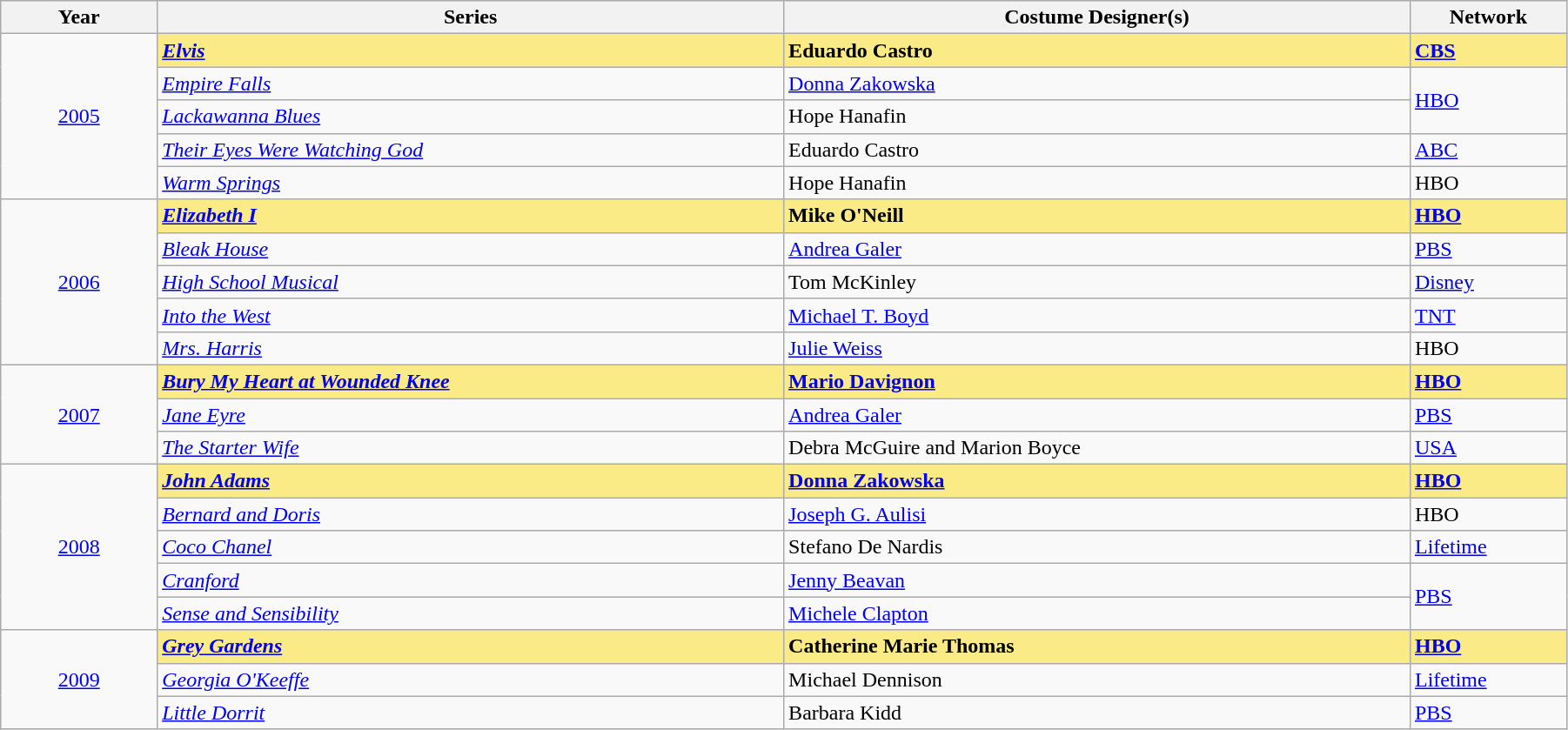<table class="wikitable" width="95%" cellpadding="4">
<tr>
<th width="10%">Year</th>
<th width="40%">Series</th>
<th width="40%">Costume Designer(s)</th>
<th width="10%">Network</th>
</tr>
<tr>
<td rowspan="5" style="text-align:center;"><a href='#'>2005</a><br></td>
<td style="background:#FAEB86;"><strong><em><a href='#'>Elvis</a></em></strong></td>
<td style="background:#FAEB86;"><strong>Eduardo Castro</strong></td>
<td style="background:#FAEB86;"><strong><a href='#'>CBS</a></strong></td>
</tr>
<tr>
<td><em><a href='#'>Empire Falls</a></em></td>
<td><a href='#'>Donna Zakowska</a></td>
<td rowspan="2"><a href='#'>HBO</a></td>
</tr>
<tr>
<td><em><a href='#'>Lackawanna Blues</a></em></td>
<td>Hope Hanafin</td>
</tr>
<tr>
<td><em><a href='#'>Their Eyes Were Watching God</a></em></td>
<td>Eduardo Castro</td>
<td><a href='#'>ABC</a></td>
</tr>
<tr>
<td><em><a href='#'>Warm Springs</a></em></td>
<td>Hope Hanafin</td>
<td>HBO</td>
</tr>
<tr>
<td rowspan="5" style="text-align:center;"><a href='#'>2006</a><br></td>
<td style="background:#FAEB86;"><strong><em><a href='#'>Elizabeth I</a></em></strong></td>
<td style="background:#FAEB86;"><strong>Mike O'Neill</strong></td>
<td style="background:#FAEB86;"><strong><a href='#'>HBO</a></strong></td>
</tr>
<tr>
<td><em><a href='#'>Bleak House</a></em></td>
<td><a href='#'>Andrea Galer</a></td>
<td><a href='#'>PBS</a></td>
</tr>
<tr>
<td><em><a href='#'>High School Musical</a></em></td>
<td>Tom McKinley</td>
<td><a href='#'>Disney</a></td>
</tr>
<tr>
<td><em><a href='#'>Into the West</a></em></td>
<td><a href='#'>Michael T. Boyd</a></td>
<td><a href='#'>TNT</a></td>
</tr>
<tr>
<td><em><a href='#'>Mrs. Harris</a></em></td>
<td><a href='#'>Julie Weiss</a></td>
<td>HBO</td>
</tr>
<tr>
<td rowspan="3" style="text-align:center;"><a href='#'>2007</a><br></td>
<td style="background:#FAEB86;"><strong><em><a href='#'>Bury My Heart at Wounded Knee</a></em></strong></td>
<td style="background:#FAEB86;"><strong><a href='#'>Mario Davignon</a></strong></td>
<td style="background:#FAEB86;"><strong><a href='#'>HBO</a></strong></td>
</tr>
<tr>
<td><em><a href='#'>Jane Eyre</a></em></td>
<td><a href='#'>Andrea Galer</a></td>
<td><a href='#'>PBS</a></td>
</tr>
<tr>
<td><em><a href='#'>The Starter Wife</a></em></td>
<td>Debra McGuire and Marion Boyce</td>
<td><a href='#'>USA</a></td>
</tr>
<tr>
<td rowspan="5" style="text-align:center;"><a href='#'>2008</a><br></td>
<td style="background:#FAEB86;"><strong><em><a href='#'>John Adams</a></em></strong></td>
<td style="background:#FAEB86;"><strong><a href='#'>Donna Zakowska</a></strong></td>
<td style="background:#FAEB86;"><strong><a href='#'>HBO</a></strong></td>
</tr>
<tr>
<td><em><a href='#'>Bernard and Doris</a></em></td>
<td><a href='#'>Joseph G. Aulisi</a></td>
<td>HBO</td>
</tr>
<tr>
<td><em><a href='#'>Coco Chanel</a></em></td>
<td>Stefano De Nardis</td>
<td><a href='#'>Lifetime</a></td>
</tr>
<tr>
<td><em><a href='#'>Cranford</a></em></td>
<td><a href='#'>Jenny Beavan</a></td>
<td rowspan="2"><a href='#'>PBS</a></td>
</tr>
<tr>
<td><em><a href='#'>Sense and Sensibility</a></em></td>
<td><a href='#'>Michele Clapton</a></td>
</tr>
<tr>
<td rowspan="3" style="text-align:center;"><a href='#'>2009</a><br></td>
<td style="background:#FAEB86;"><strong><em><a href='#'>Grey Gardens</a></em></strong></td>
<td style="background:#FAEB86;"><strong>Catherine Marie Thomas</strong></td>
<td style="background:#FAEB86;"><strong><a href='#'>HBO</a></strong></td>
</tr>
<tr>
<td><em><a href='#'>Georgia O'Keeffe</a></em></td>
<td>Michael Dennison</td>
<td><a href='#'>Lifetime</a></td>
</tr>
<tr>
<td><em><a href='#'>Little Dorrit</a></em></td>
<td>Barbara Kidd</td>
<td><a href='#'>PBS</a></td>
</tr>
</table>
